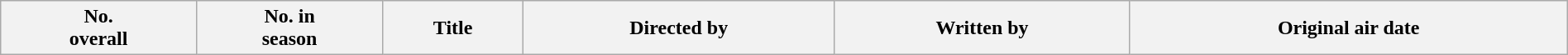<table class="wikitable plainrowheaders" style="width:100%; style="background:#fff;">
<tr>
<th style="background:#;">No.<br>overall</th>
<th style="background:#;">No. in<br>season</th>
<th style="background:#;">Title</th>
<th style="background:#;">Directed by</th>
<th style="background:#;">Written by</th>
<th style="background:#;">Original air date<br>





















</th>
</tr>
</table>
